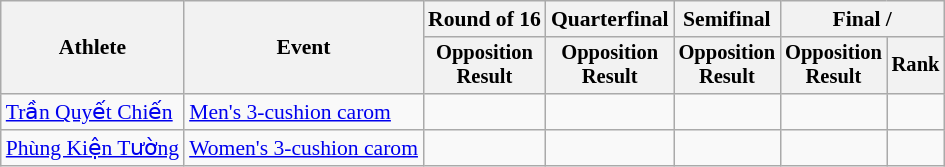<table class="wikitable" style="font-size:90%;">
<tr>
<th rowspan=2>Athlete</th>
<th rowspan=2>Event</th>
<th>Round of 16</th>
<th>Quarterfinal</th>
<th>Semifinal</th>
<th colspan=2>Final / </th>
</tr>
<tr style="font-size:95%">
<th>Opposition<br>Result</th>
<th>Opposition<br>Result</th>
<th>Opposition<br>Result</th>
<th>Opposition<br>Result</th>
<th>Rank</th>
</tr>
<tr align=center>
<td align=left><a href='#'>Trần Quyết Chiến</a></td>
<td align=left><a href='#'>Men's 3-cushion carom</a></td>
<td></td>
<td></td>
<td></td>
<td></td>
<td></td>
</tr>
<tr align=center>
<td align=left><a href='#'>Phùng Kiện Tường</a></td>
<td align=left><a href='#'>Women's 3-cushion carom</a></td>
<td></td>
<td></td>
<td></td>
<td></td>
<td></td>
</tr>
</table>
